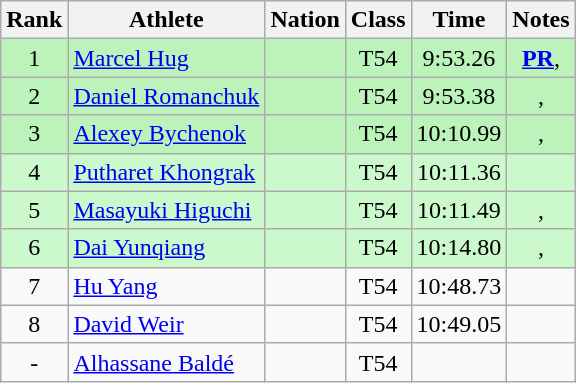<table class="wikitable sortable" style="text-align:center">
<tr>
<th>Rank</th>
<th>Athlete</th>
<th>Nation</th>
<th>Class</th>
<th>Time</th>
<th>Notes</th>
</tr>
<tr bgcolor=bbf3bb>
<td>1</td>
<td align="left"><a href='#'>Marcel Hug</a></td>
<td align="left"></td>
<td>T54</td>
<td>9:53.26</td>
<td><strong><a href='#'>PR</a></strong>, </td>
</tr>
<tr bgcolor=bbf3bb>
<td>2</td>
<td align="left"><a href='#'>Daniel Romanchuk</a></td>
<td align="left"></td>
<td>T54</td>
<td>9:53.38</td>
<td>, </td>
</tr>
<tr bgcolor=bbf3bb>
<td>3</td>
<td align="left"><a href='#'>Alexey Bychenok</a></td>
<td align="left"></td>
<td>T54</td>
<td>10:10.99</td>
<td>, </td>
</tr>
<tr bgcolor=ccf9cc>
<td>4</td>
<td align="left"><a href='#'>Putharet Khongrak</a></td>
<td align="left"></td>
<td>T54</td>
<td>10:11.36</td>
<td></td>
</tr>
<tr bgcolor=ccf9cc>
<td>5</td>
<td align="left"><a href='#'>Masayuki Higuchi</a></td>
<td align="left"></td>
<td>T54</td>
<td>10:11.49</td>
<td>, </td>
</tr>
<tr bgcolor=ccf9cc>
<td>6</td>
<td align="left"><a href='#'>Dai Yunqiang</a></td>
<td align="left"></td>
<td>T54</td>
<td>10:14.80</td>
<td>, </td>
</tr>
<tr>
<td>7</td>
<td align="left"><a href='#'>Hu Yang</a></td>
<td align="left"></td>
<td>T54</td>
<td>10:48.73</td>
<td></td>
</tr>
<tr>
<td>8</td>
<td align="left"><a href='#'>David Weir</a></td>
<td align="left"></td>
<td>T54</td>
<td>10:49.05</td>
<td></td>
</tr>
<tr>
<td>-</td>
<td align="left"><a href='#'>Alhassane Baldé</a></td>
<td align="left"></td>
<td>T54</td>
<td></td>
<td></td>
</tr>
</table>
